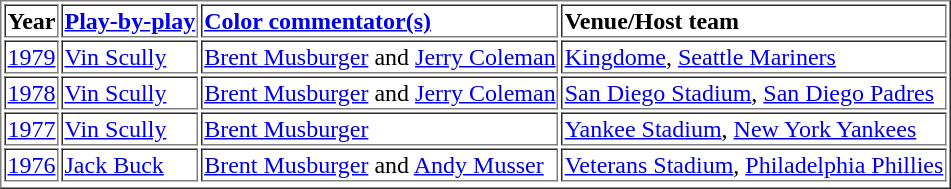<table border="1" cellpadding="1">
<tr>
<td><strong>Year</strong></td>
<td><strong><a href='#'>Play-by-play</a></strong></td>
<td><strong><a href='#'>Color commentator(s)</a></strong></td>
<td><strong>Venue/Host team</strong></td>
</tr>
<tr>
<td><a href='#'>1979</a></td>
<td><a href='#'>Vin Scully</a></td>
<td><a href='#'>Brent Musburger</a> and <a href='#'>Jerry Coleman</a></td>
<td><a href='#'>Kingdome</a>, <a href='#'>Seattle Mariners</a></td>
</tr>
<tr>
<td><a href='#'>1978</a></td>
<td><a href='#'>Vin Scully</a></td>
<td><a href='#'>Brent Musburger</a> and <a href='#'>Jerry Coleman</a></td>
<td><a href='#'>San Diego Stadium</a>, <a href='#'>San Diego Padres</a></td>
</tr>
<tr>
<td><a href='#'>1977</a></td>
<td><a href='#'>Vin Scully</a></td>
<td><a href='#'>Brent Musburger</a></td>
<td><a href='#'>Yankee Stadium</a>, <a href='#'>New York Yankees</a></td>
</tr>
<tr>
<td><a href='#'>1976</a></td>
<td><a href='#'>Jack Buck</a></td>
<td><a href='#'>Brent Musburger</a> and <a href='#'>Andy Musser</a></td>
<td><a href='#'>Veterans Stadium</a>, <a href='#'>Philadelphia Phillies</a></td>
</tr>
<tr>
</tr>
</table>
